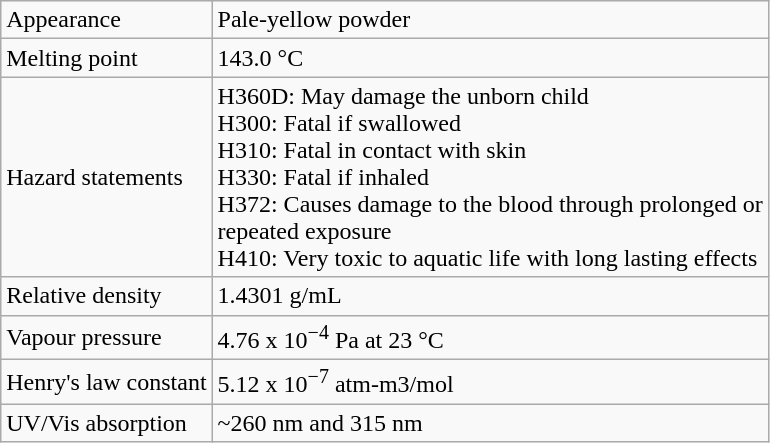<table class="wikitable">
<tr>
<td>Appearance</td>
<td>Pale-yellow powder</td>
</tr>
<tr>
<td>Melting point</td>
<td>143.0 °C</td>
</tr>
<tr>
<td>Hazard statements</td>
<td>H360D: May damage the unborn child<br>H300: Fatal if swallowed<br>H310: Fatal in contact with skin<br>H330: Fatal if inhaled<br>H372: Causes damage to the blood through prolonged or<br>repeated exposure<br>H410: Very toxic to aquatic life with long lasting effects</td>
</tr>
<tr>
<td>Relative density</td>
<td>1.4301 g/mL</td>
</tr>
<tr>
<td>Vapour pressure</td>
<td>4.76 x 10<sup>−4</sup> Pa at 23 °C</td>
</tr>
<tr>
<td>Henry's law constant</td>
<td>5.12 x 10<sup>−7</sup> atm-m3/mol</td>
</tr>
<tr>
<td>UV/Vis absorption</td>
<td>~260 nm and 315 nm</td>
</tr>
</table>
